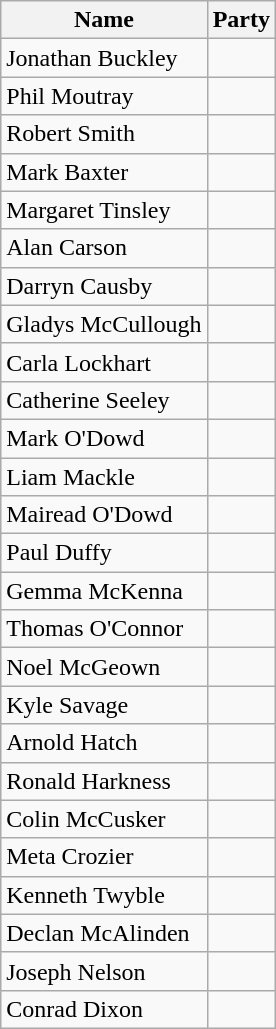<table class="wikitable">
<tr>
<th>Name</th>
<th colspan=2>Party</th>
</tr>
<tr>
<td>Jonathan Buckley</td>
<td></td>
</tr>
<tr>
<td>Phil Moutray</td>
<td></td>
</tr>
<tr>
<td>Robert Smith</td>
<td></td>
</tr>
<tr>
<td>Mark Baxter</td>
<td></td>
</tr>
<tr>
<td>Margaret Tinsley</td>
<td></td>
</tr>
<tr>
<td>Alan Carson</td>
<td></td>
</tr>
<tr>
<td>Darryn Causby</td>
<td></td>
</tr>
<tr>
<td>Gladys McCullough</td>
<td></td>
</tr>
<tr>
<td>Carla Lockhart</td>
<td></td>
</tr>
<tr>
<td>Catherine Seeley</td>
<td></td>
</tr>
<tr>
<td>Mark O'Dowd</td>
<td></td>
</tr>
<tr>
<td>Liam Mackle</td>
<td></td>
</tr>
<tr>
<td>Mairead O'Dowd</td>
<td></td>
</tr>
<tr>
<td>Paul Duffy</td>
<td></td>
</tr>
<tr>
<td>Gemma McKenna</td>
<td></td>
</tr>
<tr>
<td>Thomas O'Connor</td>
<td></td>
</tr>
<tr>
<td>Noel McGeown</td>
<td></td>
</tr>
<tr>
<td>Kyle Savage</td>
<td></td>
</tr>
<tr>
<td>Arnold Hatch</td>
<td></td>
</tr>
<tr>
<td>Ronald Harkness</td>
<td></td>
</tr>
<tr>
<td>Colin McCusker</td>
<td></td>
</tr>
<tr>
<td>Meta Crozier</td>
<td></td>
</tr>
<tr>
<td>Kenneth Twyble</td>
<td></td>
</tr>
<tr>
<td>Declan McAlinden</td>
<td></td>
</tr>
<tr>
<td>Joseph Nelson</td>
<td></td>
</tr>
<tr>
<td>Conrad Dixon</td>
<td></td>
</tr>
</table>
